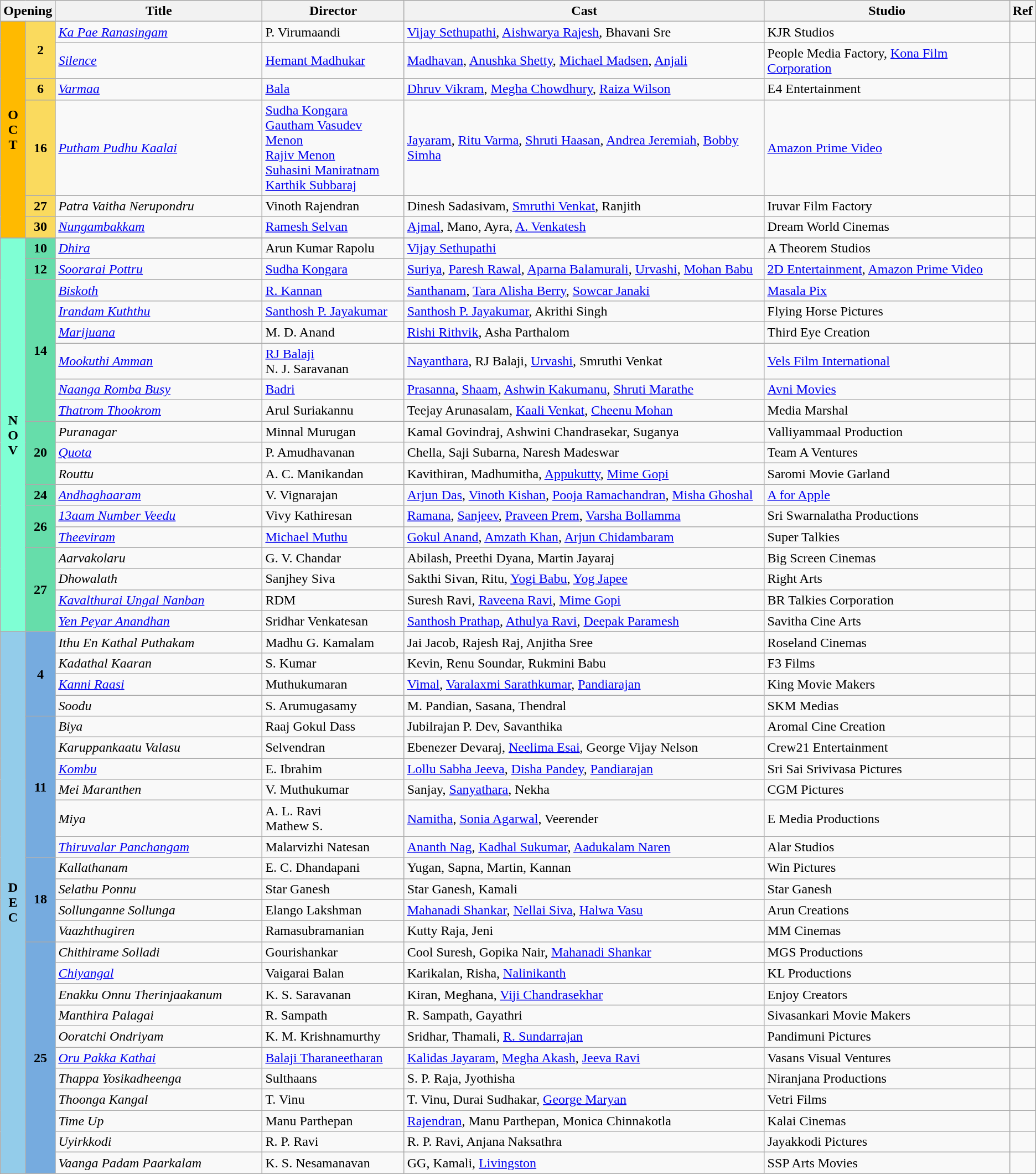<table class="wikitable sortable">
<tr>
<th colspan="2">Opening</th>
<th style="width:20%;">Title</th>
<th>Director</th>
<th>Cast</th>
<th>Studio</th>
<th>Ref</th>
</tr>
<tr>
<td rowspan="6" style="text-align:center; background:#ffba00; textcolor:#000;"><strong>O<br>C<br>T</strong></td>
<td rowspan="2" style="text-align:center;background:#FADA5E;"><strong>2</strong></td>
<td><em><a href='#'>Ka Pae Ranasingam</a></em></td>
<td>P. Virumaandi</td>
<td><a href='#'>Vijay Sethupathi</a>, <a href='#'>Aishwarya Rajesh</a>, Bhavani Sre</td>
<td>KJR Studios</td>
<td></td>
</tr>
<tr>
<td><em><a href='#'>Silence</a></em></td>
<td><a href='#'>Hemant Madhukar</a></td>
<td><a href='#'>Madhavan</a>, <a href='#'>Anushka Shetty</a>, <a href='#'>Michael Madsen</a>, <a href='#'>Anjali</a></td>
<td>People Media Factory, <a href='#'>Kona Film Corporation</a></td>
<td></td>
</tr>
<tr>
<td style="text-align:center;background:#FADA5E;"><strong>6</strong></td>
<td><em><a href='#'>Varmaa</a></em></td>
<td><a href='#'>Bala</a></td>
<td><a href='#'>Dhruv Vikram</a>, <a href='#'>Megha Chowdhury</a>, <a href='#'>Raiza Wilson</a></td>
<td>E4 Entertainment</td>
<td></td>
</tr>
<tr>
<td style="text-align:center;background:#FADA5E;"><strong>16</strong></td>
<td><em><a href='#'>Putham Pudhu Kaalai</a></em></td>
<td data-sort-value="Anthology"><a href='#'>Sudha Kongara</a><br><a href='#'>Gautham Vasudev Menon</a><br><a href='#'>Rajiv Menon</a><br><a href='#'>Suhasini Maniratnam</a><br><a href='#'>Karthik Subbaraj</a></td>
<td><a href='#'>Jayaram</a>, <a href='#'>Ritu Varma</a>, <a href='#'>Shruti Haasan</a>, <a href='#'>Andrea Jeremiah</a>, <a href='#'>Bobby Simha</a></td>
<td><a href='#'>Amazon Prime Video</a></td>
<td></td>
</tr>
<tr>
<td style="text-align:center;background:#FADA5E;"><strong>27</strong></td>
<td><em>Patra Vaitha Nerupondru</em></td>
<td>Vinoth Rajendran</td>
<td>Dinesh Sadasivam, <a href='#'>Smruthi Venkat</a>, Ranjith</td>
<td>Iruvar Film Factory</td>
<td></td>
</tr>
<tr>
<td style="text-align:center;background:#FADA5E;"><strong>30</strong></td>
<td><em><a href='#'>Nungambakkam</a></em></td>
<td><a href='#'>Ramesh Selvan</a></td>
<td><a href='#'>Ajmal</a>, Mano, Ayra, <a href='#'>A. Venkatesh</a></td>
<td>Dream World Cinemas</td>
<td></td>
</tr>
<tr>
</tr>
<tr November!>
<td rowspan="18" style="text-align:center; background:#7FFFD4; textcolor:#000;"><strong>N<br>O<br>V</strong></td>
<td style="text-align:center;background:#66DDAA;"><strong>10</strong></td>
<td><em><a href='#'>Dhira</a></em></td>
<td>Arun Kumar Rapolu</td>
<td><a href='#'>Vijay Sethupathi</a></td>
<td>A Theorem Studios</td>
<td></td>
</tr>
<tr>
<td style="text-align:center;background:#66DDAA;"><strong>12</strong></td>
<td><em><a href='#'>Soorarai Pottru</a></em></td>
<td><a href='#'>Sudha Kongara</a></td>
<td><a href='#'>Suriya</a>, <a href='#'>Paresh Rawal</a>, <a href='#'>Aparna Balamurali</a>, <a href='#'>Urvashi</a>, <a href='#'>Mohan Babu</a></td>
<td><a href='#'>2D Entertainment</a>, <a href='#'>Amazon Prime Video</a></td>
<td></td>
</tr>
<tr>
<td rowspan="6" style="text-align:center;background:#66DDAA;"><strong>14</strong></td>
<td><em><a href='#'>Biskoth</a></em></td>
<td><a href='#'>R. Kannan</a></td>
<td><a href='#'>Santhanam</a>, <a href='#'>Tara Alisha Berry</a>, <a href='#'>Sowcar Janaki</a></td>
<td><a href='#'>Masala Pix</a></td>
<td></td>
</tr>
<tr>
<td><em><a href='#'>Irandam Kuththu</a></em></td>
<td><a href='#'>Santhosh P. Jayakumar</a></td>
<td><a href='#'>Santhosh P. Jayakumar</a>,  Akrithi Singh</td>
<td>Flying Horse Pictures</td>
<td></td>
</tr>
<tr>
<td><em><a href='#'>Marijuana</a></em></td>
<td>M. D. Anand</td>
<td><a href='#'>Rishi Rithvik</a>, Asha Parthalom</td>
<td>Third Eye Creation</td>
<td></td>
</tr>
<tr>
<td><em><a href='#'>Mookuthi Amman</a></em></td>
<td><a href='#'>RJ Balaji</a><br>N. J. Saravanan</td>
<td><a href='#'>Nayanthara</a>, RJ Balaji, <a href='#'>Urvashi</a>, Smruthi Venkat</td>
<td><a href='#'>Vels Film International</a></td>
<td></td>
</tr>
<tr>
<td><em><a href='#'>Naanga Romba Busy</a></em></td>
<td><a href='#'>Badri</a></td>
<td><a href='#'>Prasanna</a>, <a href='#'>Shaam</a>, <a href='#'>Ashwin Kakumanu</a>, <a href='#'>Shruti Marathe</a></td>
<td><a href='#'>Avni Movies</a></td>
<td></td>
</tr>
<tr>
<td><em><a href='#'>Thatrom Thookrom</a></em></td>
<td>Arul Suriakannu</td>
<td>Teejay Arunasalam, <a href='#'>Kaali Venkat</a>, <a href='#'>Cheenu Mohan</a></td>
<td>Media Marshal</td>
<td></td>
</tr>
<tr>
<td rowspan="3" style="text-align:center;background:#66DDAA;"><strong>20</strong></td>
<td><em>Puranagar</em></td>
<td>Minnal Murugan</td>
<td>Kamal Govindraj, Ashwini Chandrasekar, Suganya</td>
<td>Valliyammaal Production</td>
<td></td>
</tr>
<tr>
<td><em><a href='#'>Quota</a></em></td>
<td>P. Amudhavanan</td>
<td>Chella, Saji Subarna, Naresh Madeswar</td>
<td>Team A Ventures</td>
<td></td>
</tr>
<tr>
<td><em>Routtu</em></td>
<td>A. C. Manikandan</td>
<td>Kavithiran, Madhumitha, <a href='#'>Appukutty</a>, <a href='#'>Mime Gopi</a></td>
<td>Saromi Movie Garland</td>
<td></td>
</tr>
<tr>
<td style="text-align:center;background:#66DDAA;"><strong>24</strong></td>
<td><em><a href='#'>Andhaghaaram</a></em></td>
<td>V. Vignarajan</td>
<td><a href='#'>Arjun Das</a>, <a href='#'>Vinoth Kishan</a>, <a href='#'>Pooja Ramachandran</a>, <a href='#'>Misha Ghoshal</a></td>
<td><a href='#'>A for Apple</a></td>
<td></td>
</tr>
<tr>
<td rowspan="2" style="text-align:center;background:#66DDAA;"><strong>26</strong></td>
<td><em><a href='#'>13aam Number Veedu</a></em></td>
<td>Vivy Kathiresan</td>
<td><a href='#'>Ramana</a>, <a href='#'>Sanjeev</a>, <a href='#'>Praveen Prem</a>, <a href='#'>Varsha Bollamma</a></td>
<td>Sri Swarnalatha Productions</td>
<td></td>
</tr>
<tr>
<td><em><a href='#'>Theeviram</a></em></td>
<td><a href='#'>Michael Muthu</a></td>
<td><a href='#'>Gokul Anand</a>, <a href='#'>Amzath Khan</a>, <a href='#'>Arjun Chidambaram</a></td>
<td>Super Talkies</td>
<td></td>
</tr>
<tr>
<td rowspan="4" style="text-align:center;background:#66DDAA;"><strong>27</strong></td>
<td><em>Aarvakolaru</em></td>
<td>G. V. Chandar</td>
<td>Abilash, Preethi Dyana, Martin Jayaraj</td>
<td>Big Screen Cinemas</td>
<td></td>
</tr>
<tr>
<td><em>Dhowalath</em></td>
<td>Sanjhey Siva</td>
<td>Sakthi Sivan, Ritu, <a href='#'>Yogi Babu</a>, <a href='#'>Yog Japee</a></td>
<td>Right Arts</td>
<td></td>
</tr>
<tr>
<td><em><a href='#'>Kavalthurai Ungal Nanban</a></em></td>
<td>RDM</td>
<td>Suresh Ravi, <a href='#'>Raveena Ravi</a>, <a href='#'>Mime Gopi</a></td>
<td>BR Talkies Corporation</td>
<td></td>
</tr>
<tr>
<td><em><a href='#'>Yen Peyar Anandhan</a></em></td>
<td>Sridhar Venkatesan</td>
<td><a href='#'>Santhosh Prathap</a>, <a href='#'>Athulya Ravi</a>, <a href='#'>Deepak Paramesh</a></td>
<td>Savitha Cine Arts</td>
<td></td>
</tr>
<tr December!>
<td rowspan="26" style="text-align:center; background:#93CCEA;"><strong>D<br>E<br>C</strong></td>
<td rowspan="4" style="text-align:center;background:#76ABDF;"><strong>4</strong></td>
<td><em>Ithu En Kathal Puthakam</em></td>
<td>Madhu G. Kamalam</td>
<td>Jai Jacob, Rajesh Raj, Anjitha Sree</td>
<td>Roseland Cinemas</td>
<td></td>
</tr>
<tr>
<td><em>Kadathal Kaaran</em></td>
<td>S. Kumar</td>
<td>Kevin, Renu Soundar, Rukmini Babu</td>
<td>F3 Films</td>
<td></td>
</tr>
<tr>
<td><em><a href='#'>Kanni Raasi</a></em></td>
<td>Muthukumaran</td>
<td><a href='#'>Vimal</a>, <a href='#'>Varalaxmi Sarathkumar</a>, <a href='#'>Pandiarajan</a></td>
<td>King Movie Makers</td>
<td></td>
</tr>
<tr>
<td><em>Soodu</em></td>
<td>S. Arumugasamy</td>
<td>M. Pandian, Sasana, Thendral</td>
<td>SKM Medias</td>
<td></td>
</tr>
<tr>
<td rowspan="6" style="text-align:center;background:#76ABDF;"><strong>11</strong></td>
<td><em>Biya</em></td>
<td>Raaj Gokul Dass</td>
<td>Jubilrajan P. Dev, Savanthika</td>
<td>Aromal Cine Creation</td>
<td></td>
</tr>
<tr>
<td><em>Karuppankaatu Valasu</em></td>
<td>Selvendran</td>
<td>Ebenezer Devaraj, <a href='#'>Neelima Esai</a>, George Vijay Nelson</td>
<td>Crew21 Entertainment</td>
<td></td>
</tr>
<tr>
<td><em><a href='#'>Kombu</a></em></td>
<td>E. Ibrahim</td>
<td><a href='#'>Lollu Sabha Jeeva</a>, <a href='#'>Disha Pandey</a>, <a href='#'>Pandiarajan</a></td>
<td>Sri Sai Srivivasa Pictures</td>
<td></td>
</tr>
<tr>
<td><em>Mei Maranthen</em></td>
<td>V. Muthukumar</td>
<td>Sanjay, <a href='#'>Sanyathara</a>, Nekha</td>
<td>CGM Pictures</td>
<td></td>
</tr>
<tr>
<td><em>Miya</em></td>
<td>A. L. Ravi<br>Mathew S.</td>
<td><a href='#'>Namitha</a>, <a href='#'>Sonia Agarwal</a>, Veerender</td>
<td>E Media Productions</td>
<td></td>
</tr>
<tr>
<td><em><a href='#'>Thiruvalar Panchangam</a></em></td>
<td>Malarvizhi Natesan</td>
<td><a href='#'>Ananth Nag</a>, <a href='#'>Kadhal Sukumar</a>, <a href='#'>Aadukalam Naren</a></td>
<td>Alar Studios</td>
<td></td>
</tr>
<tr>
<td rowspan="4" style="text-align:center;background:#76ABDF;"><strong>18</strong></td>
<td><em>Kallathanam</em></td>
<td>E. C. Dhandapani</td>
<td>Yugan, Sapna, Martin, Kannan</td>
<td>Win Pictures</td>
<td></td>
</tr>
<tr>
<td><em>Selathu Ponnu</em></td>
<td>Star Ganesh</td>
<td>Star Ganesh, Kamali</td>
<td>Star Ganesh</td>
<td></td>
</tr>
<tr>
<td><em>Sollunganne Sollunga</em></td>
<td>Elango Lakshman</td>
<td><a href='#'>Mahanadi Shankar</a>, <a href='#'>Nellai Siva</a>, <a href='#'>Halwa Vasu</a></td>
<td>Arun Creations</td>
<td></td>
</tr>
<tr>
<td><em>Vaazhthugiren</em></td>
<td>Ramasubramanian</td>
<td>Kutty Raja, Jeni</td>
<td>MM Cinemas</td>
<td></td>
</tr>
<tr>
<td rowspan="11" style="text-align:center;background:#76ABDF;"><strong>25</strong></td>
<td><em>Chithirame Solladi</em></td>
<td>Gourishankar</td>
<td>Cool Suresh, Gopika Nair, <a href='#'>Mahanadi Shankar</a></td>
<td>MGS Productions</td>
<td></td>
</tr>
<tr>
<td><em><a href='#'>Chiyangal</a></em></td>
<td>Vaigarai Balan</td>
<td>Karikalan, Risha, <a href='#'>Nalinikanth</a></td>
<td>KL Productions</td>
<td></td>
</tr>
<tr>
<td><em>Enakku Onnu Therinjaakanum</em></td>
<td>K. S. Saravanan</td>
<td>Kiran, Meghana, <a href='#'>Viji Chandrasekhar</a></td>
<td>Enjoy Creators</td>
<td></td>
</tr>
<tr>
<td><em>Manthira Palagai</em></td>
<td>R. Sampath</td>
<td>R. Sampath, Gayathri</td>
<td>Sivasankari Movie Makers</td>
<td></td>
</tr>
<tr>
<td><em>Ooratchi Ondriyam</em></td>
<td>K. M. Krishnamurthy</td>
<td>Sridhar, Thamali, <a href='#'>R. Sundarrajan</a></td>
<td>Pandimuni Pictures</td>
<td></td>
</tr>
<tr>
<td><em><a href='#'>Oru Pakka Kathai</a></em></td>
<td><a href='#'>Balaji Tharaneetharan</a></td>
<td><a href='#'>Kalidas Jayaram</a>, <a href='#'>Megha Akash</a>, <a href='#'>Jeeva Ravi</a></td>
<td>Vasans Visual Ventures</td>
<td></td>
</tr>
<tr>
<td><em>Thappa Yosikadheenga</em></td>
<td>Sulthaans</td>
<td>S. P. Raja, Jyothisha</td>
<td>Niranjana Productions</td>
<td></td>
</tr>
<tr>
<td><em>Thoonga Kangal</em></td>
<td>T. Vinu</td>
<td>T. Vinu, Durai Sudhakar, <a href='#'>George Maryan</a></td>
<td>Vetri Films</td>
<td></td>
</tr>
<tr>
<td><em>Time Up</em></td>
<td>Manu Parthepan</td>
<td><a href='#'>Rajendran</a>, Manu Parthepan, Monica Chinnakotla</td>
<td>Kalai Cinemas</td>
<td></td>
</tr>
<tr>
<td><em>Uyirkkodi</em></td>
<td>R. P. Ravi</td>
<td>R. P. Ravi, Anjana Naksathra</td>
<td>Jayakkodi Pictures</td>
<td></td>
</tr>
<tr>
<td><em>Vaanga Padam Paarkalam</em></td>
<td>K. S. Nesamanavan</td>
<td>GG, Kamali, <a href='#'>Livingston</a></td>
<td>SSP Arts Movies</td>
<td></td>
</tr>
</table>
